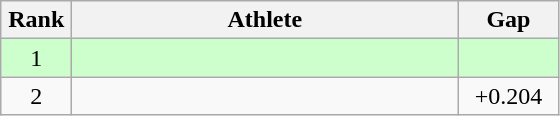<table class=wikitable style="text-align:center">
<tr>
<th width=40>Rank</th>
<th width=250>Athlete</th>
<th width=60>Gap</th>
</tr>
<tr bgcolor="ccffcc">
<td>1</td>
<td align=left></td>
<td></td>
</tr>
<tr>
<td>2</td>
<td align=left></td>
<td>+0.204</td>
</tr>
</table>
